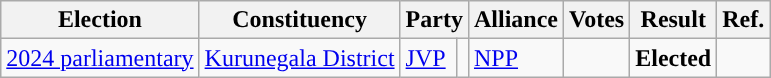<table class="wikitable" style="text-align:left;">
<tr>
<th scope=col>Election</th>
<th scope=col>Constituency</th>
<th scope=col colspan="2">Party</th>
<th scope=col>Alliance</th>
<th scope=col>Votes</th>
<th scope=col>Result</th>
<th scope=col>Ref.</th>
</tr>
<tr>
<td><a href='#'>2024 parliamentary</a></td>
<td><a href='#'>Kurunegala District</a></td>
<td><a href='#'>JVP</a></td>
<td rowspan="8" style="background:"></td>
<td><a href='#'>NPP</a></td>
<td align=right></td>
<td><strong>Elected</strong></td>
<td></td>
</tr>
</table>
